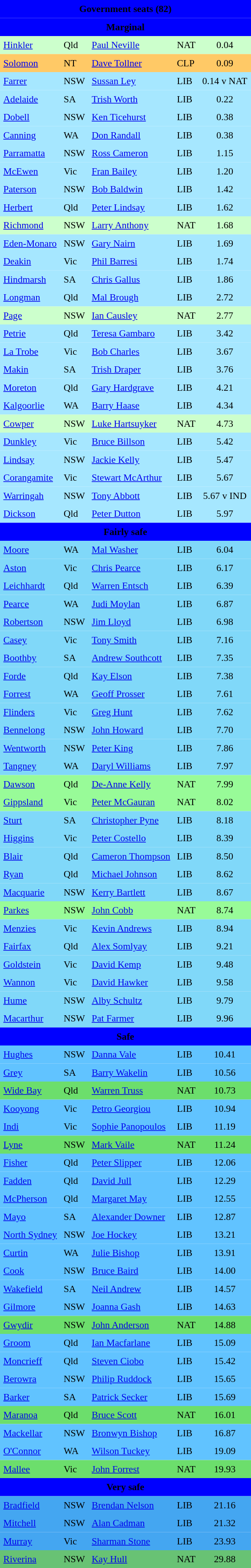<table class="toccolours" cellpadding="5" cellspacing="0" style="float:left; margin-right:.5em; margin-top:.4em; font-size:90%;">
<tr>
<td colspan="5"  style="text-align:center; background:Blue;"><span><strong>Government seats (82)</strong><br></span></td>
</tr>
<tr>
<td colspan="5"  style="text-align:center; background:Blue;"><span><strong>Marginal</strong></span></td>
</tr>
<tr>
<td style="text-align:left; background:#cfc;"><a href='#'>Hinkler</a></td>
<td style="text-align:left; background:#cfc;">Qld</td>
<td style="text-align:left; background:#cfc;"><a href='#'>Paul Neville</a></td>
<td style="text-align:left; background:#cfc;">NAT</td>
<td style="text-align:center; background:#cfc;">0.04</td>
</tr>
<tr>
<td style="text-align:left; background:#ffc966;"><a href='#'>Solomon</a></td>
<td style="text-align:left; background:#ffc966;">NT</td>
<td style="text-align:left; background:#ffc966;"><a href='#'>Dave Tollner</a></td>
<td style="text-align:left; background:#ffc966;">CLP</td>
<td style="text-align:center; background:#ffc966;">0.09</td>
</tr>
<tr>
<td style="text-align:left; background:#a6e7ff;"><a href='#'>Farrer</a></td>
<td style="text-align:left; background:#a6e7ff;">NSW</td>
<td style="text-align:left; background:#a6e7ff;"><a href='#'>Sussan Ley</a></td>
<td style="text-align:left; background:#a6e7ff;">LIB</td>
<td style="text-align:center; background:#a6e7ff;">0.14 v NAT</td>
</tr>
<tr>
<td style="text-align:left; background:#a6e7ff;"><a href='#'>Adelaide</a></td>
<td style="text-align:left; background:#a6e7ff;">SA</td>
<td style="text-align:left; background:#a6e7ff;"><a href='#'>Trish Worth</a></td>
<td style="text-align:left; background:#a6e7ff;">LIB</td>
<td style="text-align:center; background:#a6e7ff;">0.22</td>
</tr>
<tr>
<td style="text-align:left; background:#a6e7ff;"><a href='#'>Dobell</a></td>
<td style="text-align:left; background:#a6e7ff;">NSW</td>
<td style="text-align:left; background:#a6e7ff;"><a href='#'>Ken Ticehurst</a></td>
<td style="text-align:left; background:#a6e7ff;">LIB</td>
<td style="text-align:center; background:#a6e7ff;">0.38</td>
</tr>
<tr>
<td style="text-align:left; background:#a6e7ff;"><a href='#'>Canning</a></td>
<td style="text-align:left; background:#a6e7ff;">WA</td>
<td style="text-align:left; background:#a6e7ff;"><a href='#'>Don Randall</a></td>
<td style="text-align:left; background:#a6e7ff;">LIB</td>
<td style="text-align:center; background:#a6e7ff;">0.38</td>
</tr>
<tr>
<td style="text-align:left; background:#a6e7ff;"><a href='#'>Parramatta</a></td>
<td style="text-align:left; background:#a6e7ff;">NSW</td>
<td style="text-align:left; background:#a6e7ff;"><a href='#'>Ross Cameron</a></td>
<td style="text-align:left; background:#a6e7ff;">LIB</td>
<td style="text-align:center; background:#a6e7ff;">1.15</td>
</tr>
<tr>
<td style="text-align:left; background:#a6e7ff;"><a href='#'>McEwen</a></td>
<td style="text-align:left; background:#a6e7ff;">Vic</td>
<td style="text-align:left; background:#a6e7ff;"><a href='#'>Fran Bailey</a></td>
<td style="text-align:left; background:#a6e7ff;">LIB</td>
<td style="text-align:center; background:#a6e7ff;">1.20</td>
</tr>
<tr>
<td style="text-align:left; background:#a6e7ff;"><a href='#'>Paterson</a></td>
<td style="text-align:left; background:#a6e7ff;">NSW</td>
<td style="text-align:left; background:#a6e7ff;"><a href='#'>Bob Baldwin</a></td>
<td style="text-align:left; background:#a6e7ff;">LIB</td>
<td style="text-align:center; background:#a6e7ff;">1.42</td>
</tr>
<tr>
<td style="text-align:left; background:#a6e7ff;"><a href='#'>Herbert</a></td>
<td style="text-align:left; background:#a6e7ff;">Qld</td>
<td style="text-align:left; background:#a6e7ff;"><a href='#'>Peter Lindsay</a></td>
<td style="text-align:left; background:#a6e7ff;">LIB</td>
<td style="text-align:center; background:#a6e7ff;">1.62</td>
</tr>
<tr>
<td style="text-align:left; background:#cfc;"><a href='#'>Richmond</a></td>
<td style="text-align:left; background:#cfc;">NSW</td>
<td style="text-align:left; background:#cfc;"><a href='#'>Larry Anthony</a></td>
<td style="text-align:left; background:#cfc;">NAT</td>
<td style="text-align:center; background:#cfc;">1.68</td>
</tr>
<tr>
<td style="text-align:left; background:#a6e7ff;"><a href='#'>Eden-Monaro</a></td>
<td style="text-align:left; background:#a6e7ff;">NSW</td>
<td style="text-align:left; background:#a6e7ff;"><a href='#'>Gary Nairn</a></td>
<td style="text-align:left; background:#a6e7ff;">LIB</td>
<td style="text-align:center; background:#a6e7ff;">1.69</td>
</tr>
<tr>
<td style="text-align:left; background:#a6e7ff;"><a href='#'>Deakin</a></td>
<td style="text-align:left; background:#a6e7ff;">Vic</td>
<td style="text-align:left; background:#a6e7ff;"><a href='#'>Phil Barresi</a></td>
<td style="text-align:left; background:#a6e7ff;">LIB</td>
<td style="text-align:center; background:#a6e7ff;">1.74</td>
</tr>
<tr>
<td style="text-align:left; background:#a6e7ff;"><a href='#'>Hindmarsh</a></td>
<td style="text-align:left; background:#a6e7ff;">SA</td>
<td style="text-align:left; background:#a6e7ff;"><a href='#'>Chris Gallus</a></td>
<td style="text-align:left; background:#a6e7ff;">LIB</td>
<td style="text-align:center; background:#a6e7ff;">1.86</td>
</tr>
<tr>
<td style="text-align:left; background:#a6e7ff;"><a href='#'>Longman</a></td>
<td style="text-align:left; background:#a6e7ff;">Qld</td>
<td style="text-align:left; background:#a6e7ff;"><a href='#'>Mal Brough</a></td>
<td style="text-align:left; background:#a6e7ff;">LIB</td>
<td style="text-align:center; background:#a6e7ff;">2.72</td>
</tr>
<tr>
<td style="text-align:left; background:#cfc;"><a href='#'>Page</a></td>
<td style="text-align:left; background:#cfc;">NSW</td>
<td style="text-align:left; background:#cfc;"><a href='#'>Ian Causley</a></td>
<td style="text-align:left; background:#cfc;">NAT</td>
<td style="text-align:center; background:#cfc;">2.77</td>
</tr>
<tr>
<td style="text-align:left; background:#a6e7ff;"><a href='#'>Petrie</a></td>
<td style="text-align:left; background:#a6e7ff;">Qld</td>
<td style="text-align:left; background:#a6e7ff;"><a href='#'>Teresa Gambaro</a></td>
<td style="text-align:left; background:#a6e7ff;">LIB</td>
<td style="text-align:center; background:#a6e7ff;">3.42</td>
</tr>
<tr>
<td style="text-align:left; background:#a6e7ff;"><a href='#'>La Trobe</a></td>
<td style="text-align:left; background:#a6e7ff;">Vic</td>
<td style="text-align:left; background:#a6e7ff;"><a href='#'>Bob Charles</a></td>
<td style="text-align:left; background:#a6e7ff;">LIB</td>
<td style="text-align:center; background:#a6e7ff;">3.67</td>
</tr>
<tr>
<td style="text-align:left; background:#a6e7ff;"><a href='#'>Makin</a></td>
<td style="text-align:left; background:#a6e7ff;">SA</td>
<td style="text-align:left; background:#a6e7ff;"><a href='#'>Trish Draper</a></td>
<td style="text-align:left; background:#a6e7ff;">LIB</td>
<td style="text-align:center; background:#a6e7ff;">3.76</td>
</tr>
<tr>
<td style="text-align:left; background:#a6e7ff;"><a href='#'>Moreton</a></td>
<td style="text-align:left; background:#a6e7ff;">Qld</td>
<td style="text-align:left; background:#a6e7ff;"><a href='#'>Gary Hardgrave</a></td>
<td style="text-align:left; background:#a6e7ff;">LIB</td>
<td style="text-align:center; background:#a6e7ff;">4.21</td>
</tr>
<tr>
<td style="text-align:left; background:#a6e7ff;"><a href='#'>Kalgoorlie</a></td>
<td style="text-align:left; background:#a6e7ff;">WA</td>
<td style="text-align:left; background:#a6e7ff;"><a href='#'>Barry Haase</a></td>
<td style="text-align:left; background:#a6e7ff;">LIB</td>
<td style="text-align:center; background:#a6e7ff;">4.34</td>
</tr>
<tr>
<td style="text-align:left; background:#cfc;"><a href='#'>Cowper</a></td>
<td style="text-align:left; background:#cfc;">NSW</td>
<td style="text-align:left; background:#cfc;"><a href='#'>Luke Hartsuyker</a></td>
<td style="text-align:left; background:#cfc;">NAT</td>
<td style="text-align:center; background:#cfc;">4.73</td>
</tr>
<tr>
<td style="text-align:left; background:#a6e7ff;"><a href='#'>Dunkley</a></td>
<td style="text-align:left; background:#a6e7ff;">Vic</td>
<td style="text-align:left; background:#a6e7ff;"><a href='#'>Bruce Billson</a></td>
<td style="text-align:left; background:#a6e7ff;">LIB</td>
<td style="text-align:center; background:#a6e7ff;">5.42</td>
</tr>
<tr>
<td style="text-align:left; background:#a6e7ff;"><a href='#'>Lindsay</a></td>
<td style="text-align:left; background:#a6e7ff;">NSW</td>
<td style="text-align:left; background:#a6e7ff;"><a href='#'>Jackie Kelly</a></td>
<td style="text-align:left; background:#a6e7ff;">LIB</td>
<td style="text-align:center; background:#a6e7ff;">5.47</td>
</tr>
<tr>
<td style="text-align:left; background:#a6e7ff;"><a href='#'>Corangamite</a></td>
<td style="text-align:left; background:#a6e7ff;">Vic</td>
<td style="text-align:left; background:#a6e7ff;"><a href='#'>Stewart McArthur</a></td>
<td style="text-align:left; background:#a6e7ff;">LIB</td>
<td style="text-align:center; background:#a6e7ff;">5.67</td>
</tr>
<tr>
<td style="text-align:left; background:#a6e7ff;"><a href='#'>Warringah</a></td>
<td style="text-align:left; background:#a6e7ff;">NSW</td>
<td style="text-align:left; background:#a6e7ff;"><a href='#'>Tony Abbott</a></td>
<td style="text-align:left; background:#a6e7ff;">LIB</td>
<td style="text-align:center; background:#a6e7ff;">5.67 v IND</td>
</tr>
<tr>
<td style="text-align:left; background:#a6e7ff;"><a href='#'>Dickson</a></td>
<td style="text-align:left; background:#a6e7ff;">Qld</td>
<td style="text-align:left; background:#a6e7ff;"><a href='#'>Peter Dutton</a></td>
<td style="text-align:left; background:#a6e7ff;">LIB</td>
<td style="text-align:center; background:#a6e7ff;">5.97</td>
</tr>
<tr>
<td colspan="5"  style="text-align:center; background:Blue;"><span><strong>Fairly safe</strong></span></td>
</tr>
<tr>
<td style="text-align:left; background:#80d8f9;"><a href='#'>Moore</a></td>
<td style="text-align:left; background:#80d8f9;">WA</td>
<td style="text-align:left; background:#80d8f9;"><a href='#'>Mal Washer</a></td>
<td style="text-align:left; background:#80d8f9;">LIB</td>
<td style="text-align:center; background:#80d8f9;">6.04</td>
</tr>
<tr>
<td style="text-align:left; background:#80d8f9;"><a href='#'>Aston</a></td>
<td style="text-align:left; background:#80d8f9;">Vic</td>
<td style="text-align:left; background:#80d8f9;"><a href='#'>Chris Pearce</a></td>
<td style="text-align:left; background:#80d8f9;">LIB</td>
<td style="text-align:center; background:#80d8f9;">6.17</td>
</tr>
<tr>
<td style="text-align:left; background:#80d8f9;"><a href='#'>Leichhardt</a></td>
<td style="text-align:left; background:#80d8f9;">Qld</td>
<td style="text-align:left; background:#80d8f9;"><a href='#'>Warren Entsch</a></td>
<td style="text-align:left; background:#80d8f9;">LIB</td>
<td style="text-align:center; background:#80d8f9;">6.39</td>
</tr>
<tr>
<td style="text-align:left; background:#80d8f9;"><a href='#'>Pearce</a></td>
<td style="text-align:left; background:#80d8f9;">WA</td>
<td style="text-align:left; background:#80d8f9;"><a href='#'>Judi Moylan</a></td>
<td style="text-align:left; background:#80d8f9;">LIB</td>
<td style="text-align:center; background:#80d8f9;">6.87</td>
</tr>
<tr>
<td style="text-align:left; background:#80d8f9;"><a href='#'>Robertson</a></td>
<td style="text-align:left; background:#80d8f9;">NSW</td>
<td style="text-align:left; background:#80d8f9;"><a href='#'>Jim Lloyd</a></td>
<td style="text-align:left; background:#80d8f9;">LIB</td>
<td style="text-align:center; background:#80d8f9;">6.98</td>
</tr>
<tr>
<td style="text-align:left; background:#80d8f9;"><a href='#'>Casey</a></td>
<td style="text-align:left; background:#80d8f9;">Vic</td>
<td style="text-align:left; background:#80d8f9;"><a href='#'>Tony Smith</a></td>
<td style="text-align:left; background:#80d8f9;">LIB</td>
<td style="text-align:center; background:#80d8f9;">7.16</td>
</tr>
<tr>
<td style="text-align:left; background:#80d8f9;"><a href='#'>Boothby</a></td>
<td style="text-align:left; background:#80d8f9;">SA</td>
<td style="text-align:left; background:#80d8f9;"><a href='#'>Andrew Southcott</a></td>
<td style="text-align:left; background:#80d8f9;">LIB</td>
<td style="text-align:center; background:#80d8f9;">7.35</td>
</tr>
<tr>
<td style="text-align:left; background:#80d8f9;"><a href='#'>Forde</a></td>
<td style="text-align:left; background:#80d8f9;">Qld</td>
<td style="text-align:left; background:#80d8f9;"><a href='#'>Kay Elson</a></td>
<td style="text-align:left; background:#80d8f9;">LIB</td>
<td style="text-align:center; background:#80d8f9;">7.38</td>
</tr>
<tr>
<td style="text-align:left; background:#80d8f9;"><a href='#'>Forrest</a></td>
<td style="text-align:left; background:#80d8f9;">WA</td>
<td style="text-align:left; background:#80d8f9;"><a href='#'>Geoff Prosser</a></td>
<td style="text-align:left; background:#80d8f9;">LIB</td>
<td style="text-align:center; background:#80d8f9;">7.61</td>
</tr>
<tr>
<td style="text-align:left; background:#80d8f9;"><a href='#'>Flinders</a></td>
<td style="text-align:left; background:#80d8f9;">Vic</td>
<td style="text-align:left; background:#80d8f9;"><a href='#'>Greg Hunt</a></td>
<td style="text-align:left; background:#80d8f9;">LIB</td>
<td style="text-align:center; background:#80d8f9;">7.62</td>
</tr>
<tr>
<td style="text-align:left; background:#80d8f9;"><a href='#'>Bennelong</a></td>
<td style="text-align:left; background:#80d8f9;">NSW</td>
<td style="text-align:left; background:#80d8f9;"><a href='#'>John Howard</a></td>
<td style="text-align:left; background:#80d8f9;">LIB</td>
<td style="text-align:center; background:#80d8f9;">7.70</td>
</tr>
<tr>
<td style="text-align:left; background:#80d8f9;"><a href='#'>Wentworth</a></td>
<td style="text-align:left; background:#80d8f9;">NSW</td>
<td style="text-align:left; background:#80d8f9;"><a href='#'>Peter King</a></td>
<td style="text-align:left; background:#80d8f9;">LIB</td>
<td style="text-align:center; background:#80d8f9;">7.86</td>
</tr>
<tr>
<td style="text-align:left; background:#80d8f9;"><a href='#'>Tangney</a></td>
<td style="text-align:left; background:#80d8f9;">WA</td>
<td style="text-align:left; background:#80d8f9;"><a href='#'>Daryl Williams</a></td>
<td style="text-align:left; background:#80d8f9;">LIB</td>
<td style="text-align:center; background:#80d8f9;">7.97</td>
</tr>
<tr>
<td style="text-align:left; background:#98fb98;"><a href='#'>Dawson</a></td>
<td style="text-align:left; background:#98fb98;">Qld</td>
<td style="text-align:left; background:#98fb98;"><a href='#'>De-Anne Kelly</a></td>
<td style="text-align:left; background:#98fb98;">NAT</td>
<td style="text-align:center; background:#98fb98;">7.99</td>
</tr>
<tr>
<td style="text-align:left; background:#98fb98;"><a href='#'>Gippsland</a></td>
<td style="text-align:left; background:#98fb98;">Vic</td>
<td style="text-align:left; background:#98fb98;"><a href='#'>Peter McGauran</a></td>
<td style="text-align:left; background:#98fb98;">NAT</td>
<td style="text-align:center; background:#98fb98;">8.02</td>
</tr>
<tr>
<td style="text-align:left; background:#80d8f9;"><a href='#'>Sturt</a></td>
<td style="text-align:left; background:#80d8f9;">SA</td>
<td style="text-align:left; background:#80d8f9;"><a href='#'>Christopher Pyne</a></td>
<td style="text-align:left; background:#80d8f9;">LIB</td>
<td style="text-align:center; background:#80d8f9;">8.18</td>
</tr>
<tr>
<td style="text-align:left; background:#80d8f9;"><a href='#'>Higgins</a></td>
<td style="text-align:left; background:#80d8f9;">Vic</td>
<td style="text-align:left; background:#80d8f9;"><a href='#'>Peter Costello</a></td>
<td style="text-align:left; background:#80d8f9;">LIB</td>
<td style="text-align:center; background:#80d8f9;">8.39</td>
</tr>
<tr>
<td style="text-align:left; background:#80d8f9;"><a href='#'>Blair</a></td>
<td style="text-align:left; background:#80d8f9;">Qld</td>
<td style="text-align:left; background:#80d8f9;"><a href='#'>Cameron Thompson</a></td>
<td style="text-align:left; background:#80d8f9;">LIB</td>
<td style="text-align:center; background:#80d8f9;">8.50</td>
</tr>
<tr>
<td style="text-align:left; background:#80d8f9;"><a href='#'>Ryan</a></td>
<td style="text-align:left; background:#80d8f9;">Qld</td>
<td style="text-align:left; background:#80d8f9;"><a href='#'>Michael Johnson</a></td>
<td style="text-align:left; background:#80d8f9;">LIB</td>
<td style="text-align:center; background:#80d8f9;">8.62</td>
</tr>
<tr>
<td style="text-align:left; background:#80d8f9;"><a href='#'>Macquarie</a></td>
<td style="text-align:left; background:#80d8f9;">NSW</td>
<td style="text-align:left; background:#80d8f9;"><a href='#'>Kerry Bartlett</a></td>
<td style="text-align:left; background:#80d8f9;">LIB</td>
<td style="text-align:center; background:#80d8f9;">8.67</td>
</tr>
<tr>
<td style="text-align:left; background:#98fb98;"><a href='#'>Parkes</a></td>
<td style="text-align:left; background:#98fb98;">NSW</td>
<td style="text-align:left; background:#98fb98;"><a href='#'>John Cobb</a></td>
<td style="text-align:left; background:#98fb98;">NAT</td>
<td style="text-align:center; background:#98fb98;">8.74</td>
</tr>
<tr>
<td style="text-align:left; background:#80d8f9;"><a href='#'>Menzies</a></td>
<td style="text-align:left; background:#80d8f9;">Vic</td>
<td style="text-align:left; background:#80d8f9;"><a href='#'>Kevin Andrews</a></td>
<td style="text-align:left; background:#80d8f9;">LIB</td>
<td style="text-align:center; background:#80d8f9;">8.94</td>
</tr>
<tr>
<td style="text-align:left; background:#80d8f9;"><a href='#'>Fairfax</a></td>
<td style="text-align:left; background:#80d8f9;">Qld</td>
<td style="text-align:left; background:#80d8f9;"><a href='#'>Alex Somlyay</a></td>
<td style="text-align:left; background:#80d8f9;">LIB</td>
<td style="text-align:center; background:#80d8f9;">9.21</td>
</tr>
<tr>
<td style="text-align:left; background:#80d8f9;"><a href='#'>Goldstein</a></td>
<td style="text-align:left; background:#80d8f9;">Vic</td>
<td style="text-align:left; background:#80d8f9;"><a href='#'>David Kemp</a></td>
<td style="text-align:left; background:#80d8f9;">LIB</td>
<td style="text-align:center; background:#80d8f9;">9.48</td>
</tr>
<tr>
<td style="text-align:left; background:#80d8f9;"><a href='#'>Wannon</a></td>
<td style="text-align:left; background:#80d8f9;">Vic</td>
<td style="text-align:left; background:#80d8f9;"><a href='#'>David Hawker</a></td>
<td style="text-align:left; background:#80d8f9;">LIB</td>
<td style="text-align:center; background:#80d8f9;">9.58</td>
</tr>
<tr>
<td style="text-align:left; background:#80d8f9;"><a href='#'>Hume</a></td>
<td style="text-align:left; background:#80d8f9;">NSW</td>
<td style="text-align:left; background:#80d8f9;"><a href='#'>Alby Schultz</a></td>
<td style="text-align:left; background:#80d8f9;">LIB</td>
<td style="text-align:center; background:#80d8f9;">9.79</td>
</tr>
<tr>
<td style="text-align:left; background:#80d8f9;"><a href='#'>Macarthur</a></td>
<td style="text-align:left; background:#80d8f9;">NSW</td>
<td style="text-align:left; background:#80d8f9;"><a href='#'>Pat Farmer</a></td>
<td style="text-align:left; background:#80d8f9;">LIB</td>
<td style="text-align:center; background:#80d8f9;">9.96</td>
</tr>
<tr>
<td colspan="5"  style="text-align:center; background:Blue;"><span><strong>Safe</strong></span></td>
</tr>
<tr>
<td style="text-align:left; background:#61c3ff;"><a href='#'>Hughes</a></td>
<td style="text-align:left; background:#61c3ff;">NSW</td>
<td style="text-align:left; background:#61c3ff;"><a href='#'>Danna Vale</a></td>
<td style="text-align:left; background:#61c3ff;">LIB</td>
<td style="text-align:center; background:#61c3ff;">10.41</td>
</tr>
<tr>
<td style="text-align:left; background:#61c3ff;"><a href='#'>Grey</a></td>
<td style="text-align:left; background:#61c3ff;">SA</td>
<td style="text-align:left; background:#61c3ff;"><a href='#'>Barry Wakelin</a></td>
<td style="text-align:left; background:#61c3ff;">LIB</td>
<td style="text-align:center; background:#61c3ff;">10.56</td>
</tr>
<tr>
<td style="text-align:left; background:#6cde6c;"><a href='#'>Wide Bay</a></td>
<td style="text-align:left; background:#6cde6c;">Qld</td>
<td style="text-align:left; background:#6cde6c;"><a href='#'>Warren Truss</a></td>
<td style="text-align:left; background:#6cde6c;">NAT</td>
<td style="text-align:center; background:#6cde6c;">10.73</td>
</tr>
<tr>
<td style="text-align:left; background:#61c3ff;"><a href='#'>Kooyong</a></td>
<td style="text-align:left; background:#61c3ff;">Vic</td>
<td style="text-align:left; background:#61c3ff;"><a href='#'>Petro Georgiou</a></td>
<td style="text-align:left; background:#61c3ff;">LIB</td>
<td style="text-align:center; background:#61c3ff;">10.94</td>
</tr>
<tr>
<td style="text-align:left; background:#61c3ff;"><a href='#'>Indi</a></td>
<td style="text-align:left; background:#61c3ff;">Vic</td>
<td style="text-align:left; background:#61c3ff;"><a href='#'>Sophie Panopoulos</a></td>
<td style="text-align:left; background:#61c3ff;">LIB</td>
<td style="text-align:center; background:#61c3ff;">11.19</td>
</tr>
<tr>
<td style="text-align:left; background:#6cde6c;"><a href='#'>Lyne</a></td>
<td style="text-align:left; background:#6cde6c;">NSW</td>
<td style="text-align:left; background:#6cde6c;"><a href='#'>Mark Vaile</a></td>
<td style="text-align:left; background:#6cde6c;">NAT</td>
<td style="text-align:center; background:#6cde6c;">11.24</td>
</tr>
<tr>
<td style="text-align:left; background:#61c3ff;"><a href='#'>Fisher</a></td>
<td style="text-align:left; background:#61c3ff;">Qld</td>
<td style="text-align:left; background:#61c3ff;"><a href='#'>Peter Slipper</a></td>
<td style="text-align:left; background:#61c3ff;">LIB</td>
<td style="text-align:center; background:#61c3ff;">12.06</td>
</tr>
<tr>
<td style="text-align:left; background:#61c3ff;"><a href='#'>Fadden</a></td>
<td style="text-align:left; background:#61c3ff;">Qld</td>
<td style="text-align:left; background:#61c3ff;"><a href='#'>David Jull</a></td>
<td style="text-align:left; background:#61c3ff;">LIB</td>
<td style="text-align:center; background:#61c3ff;">12.29</td>
</tr>
<tr>
<td style="text-align:left; background:#61c3ff;"><a href='#'>McPherson</a></td>
<td style="text-align:left; background:#61c3ff;">Qld</td>
<td style="text-align:left; background:#61c3ff;"><a href='#'>Margaret May</a></td>
<td style="text-align:left; background:#61c3ff;">LIB</td>
<td style="text-align:center; background:#61c3ff;">12.55</td>
</tr>
<tr>
<td style="text-align:left; background:#61c3ff;"><a href='#'>Mayo</a></td>
<td style="text-align:left; background:#61c3ff;">SA</td>
<td style="text-align:left; background:#61c3ff;"><a href='#'>Alexander Downer</a></td>
<td style="text-align:left; background:#61c3ff;">LIB</td>
<td style="text-align:center; background:#61c3ff;">12.87</td>
</tr>
<tr>
<td style="text-align:left; background:#61c3ff;"><a href='#'>North Sydney</a></td>
<td style="text-align:left; background:#61c3ff;">NSW</td>
<td style="text-align:left; background:#61c3ff;"><a href='#'>Joe Hockey</a></td>
<td style="text-align:left; background:#61c3ff;">LIB</td>
<td style="text-align:center; background:#61c3ff;">13.21</td>
</tr>
<tr>
<td style="text-align:left; background:#61c3ff;"><a href='#'>Curtin</a></td>
<td style="text-align:left; background:#61c3ff;">WA</td>
<td style="text-align:left; background:#61c3ff;"><a href='#'>Julie Bishop</a></td>
<td style="text-align:left; background:#61c3ff;">LIB</td>
<td style="text-align:center; background:#61c3ff;">13.91</td>
</tr>
<tr>
<td style="text-align:left; background:#61c3ff;"><a href='#'>Cook</a></td>
<td style="text-align:left; background:#61c3ff;">NSW</td>
<td style="text-align:left; background:#61c3ff;"><a href='#'>Bruce Baird</a></td>
<td style="text-align:left; background:#61c3ff;">LIB</td>
<td style="text-align:center; background:#61c3ff;">14.00</td>
</tr>
<tr>
<td style="text-align:left; background:#61c3ff;"><a href='#'>Wakefield</a></td>
<td style="text-align:left; background:#61c3ff;">SA</td>
<td style="text-align:left; background:#61c3ff;"><a href='#'>Neil Andrew</a></td>
<td style="text-align:left; background:#61c3ff;">LIB</td>
<td style="text-align:center; background:#61c3ff;">14.57</td>
</tr>
<tr>
<td style="text-align:left; background:#61c3ff;"><a href='#'>Gilmore</a></td>
<td style="text-align:left; background:#61c3ff;">NSW</td>
<td style="text-align:left; background:#61c3ff;"><a href='#'>Joanna Gash</a></td>
<td style="text-align:left; background:#61c3ff;">LIB</td>
<td style="text-align:center; background:#61c3ff;">14.63</td>
</tr>
<tr>
<td style="text-align:left; background:#6cde6c;"><a href='#'>Gwydir</a></td>
<td style="text-align:left; background:#6cde6c;">NSW</td>
<td style="text-align:left; background:#6cde6c;"><a href='#'>John Anderson</a></td>
<td style="text-align:left; background:#6cde6c;">NAT</td>
<td style="text-align:center; background:#6cde6c;">14.88</td>
</tr>
<tr>
<td style="text-align:left; background:#61c3ff;"><a href='#'>Groom</a></td>
<td style="text-align:left; background:#61c3ff;">Qld</td>
<td style="text-align:left; background:#61c3ff;"><a href='#'>Ian Macfarlane</a></td>
<td style="text-align:left; background:#61c3ff;">LIB</td>
<td style="text-align:center; background:#61c3ff;">15.09</td>
</tr>
<tr>
<td style="text-align:left; background:#61c3ff;"><a href='#'>Moncrieff</a></td>
<td style="text-align:left; background:#61c3ff;">Qld</td>
<td style="text-align:left; background:#61c3ff;"><a href='#'>Steven Ciobo</a></td>
<td style="text-align:left; background:#61c3ff;">LIB</td>
<td style="text-align:center; background:#61c3ff;">15.42</td>
</tr>
<tr>
<td style="text-align:left; background:#61c3ff;"><a href='#'>Berowra</a></td>
<td style="text-align:left; background:#61c3ff;">NSW</td>
<td style="text-align:left; background:#61c3ff;"><a href='#'>Philip Ruddock</a></td>
<td style="text-align:left; background:#61c3ff;">LIB</td>
<td style="text-align:center; background:#61c3ff;">15.65</td>
</tr>
<tr>
<td style="text-align:left; background:#61c3ff;"><a href='#'>Barker</a></td>
<td style="text-align:left; background:#61c3ff;">SA</td>
<td style="text-align:left; background:#61c3ff;"><a href='#'>Patrick Secker</a></td>
<td style="text-align:left; background:#61c3ff;">LIB</td>
<td style="text-align:center; background:#61c3ff;">15.69</td>
</tr>
<tr>
<td style="text-align:left; background:#6cde6c;"><a href='#'>Maranoa</a></td>
<td style="text-align:left; background:#6cde6c;">Qld</td>
<td style="text-align:left; background:#6cde6c;"><a href='#'>Bruce Scott</a></td>
<td style="text-align:left; background:#6cde6c;">NAT</td>
<td style="text-align:center; background:#6cde6c;">16.01</td>
</tr>
<tr>
<td style="text-align:left; background:#61c3ff;"><a href='#'>Mackellar</a></td>
<td style="text-align:left; background:#61c3ff;">NSW</td>
<td style="text-align:left; background:#61c3ff;"><a href='#'>Bronwyn Bishop</a></td>
<td style="text-align:left; background:#61c3ff;">LIB</td>
<td style="text-align:center; background:#61c3ff;">16.87</td>
</tr>
<tr>
<td style="text-align:left; background:#61c3ff;"><a href='#'>O'Connor</a></td>
<td style="text-align:left; background:#61c3ff;">WA</td>
<td style="text-align:left; background:#61c3ff;"><a href='#'>Wilson Tuckey</a></td>
<td style="text-align:left; background:#61c3ff;">LIB</td>
<td style="text-align:center; background:#61c3ff;">19.09</td>
</tr>
<tr>
<td style="text-align:left; background:#6cde6c;"><a href='#'>Mallee</a></td>
<td style="text-align:left; background:#6cde6c;">Vic</td>
<td style="text-align:left; background:#6cde6c;"><a href='#'>John Forrest</a></td>
<td style="text-align:left; background:#6cde6c;">NAT</td>
<td style="text-align:center; background:#6cde6c;">19.93</td>
</tr>
<tr>
<td colspan="5"  style="text-align:center; background:Blue;"><span><strong>Very safe</strong></span></td>
</tr>
<tr>
<td style="text-align:left; background:#44a6f1;"><a href='#'>Bradfield</a></td>
<td style="text-align:left; background:#44a6f1;">NSW</td>
<td style="text-align:left; background:#44a6f1;"><a href='#'>Brendan Nelson</a></td>
<td style="text-align:left; background:#44a6f1;">LIB</td>
<td style="text-align:center; background:#44a6f1;">21.16</td>
</tr>
<tr>
<td style="text-align:left; background:#44a6f1;"><a href='#'>Mitchell</a></td>
<td style="text-align:left; background:#44a6f1;">NSW</td>
<td style="text-align:left; background:#44a6f1;"><a href='#'>Alan Cadman</a></td>
<td style="text-align:left; background:#44a6f1;">LIB</td>
<td style="text-align:center; background:#44a6f1;">21.32</td>
</tr>
<tr>
<td style="text-align:left; background:#44a6f1;"><a href='#'>Murray</a></td>
<td style="text-align:left; background:#44a6f1;">Vic</td>
<td style="text-align:left; background:#44a6f1;"><a href='#'>Sharman Stone</a></td>
<td style="text-align:left; background:#44a6f1;">LIB</td>
<td style="text-align:center; background:#44a6f1;">23.93</td>
</tr>
<tr>
<td style="text-align:left; background:#68c274;"><a href='#'>Riverina</a></td>
<td style="text-align:left; background:#68c274;">NSW</td>
<td style="text-align:left; background:#68c274;"><a href='#'>Kay Hull</a></td>
<td style="text-align:left; background:#68c274;">NAT</td>
<td style="text-align:center; background:#68c274;">29.88</td>
</tr>
<tr>
</tr>
</table>
